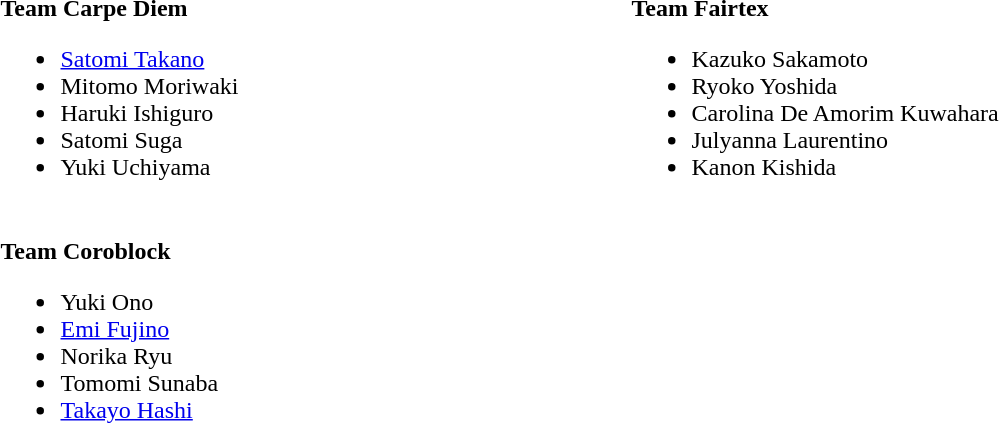<table>
<tr>
<td style="vertical-align:top; width:18%;"><br><strong>Team Carpe Diem</strong><ul><li> <a href='#'>Satomi Takano</a></li><li> Mitomo Moriwaki</li><li> Haruki Ishiguro</li><li> Satomi Suga</li><li> Yuki Uchiyama</li></ul></td>
<td style="vertical-align:top; width:18%;"><br><strong>Team Fairtex</strong><ul><li> Kazuko Sakamoto</li><li> Ryoko Yoshida</li><li> Carolina De Amorim Kuwahara</li><li> Julyanna Laurentino</li><li> Kanon Kishida</li></ul></td>
<td style="vertical-align:top; width:18%;"></td>
</tr>
<tr>
<td style="vertical-align:top; width:15%;"><br><strong>Team Coroblock</strong><ul><li> Yuki Ono</li><li> <a href='#'>Emi Fujino</a></li><li> Norika Ryu</li><li> Tomomi Sunaba</li><li> <a href='#'>Takayo Hashi</a></li></ul></td>
</tr>
</table>
